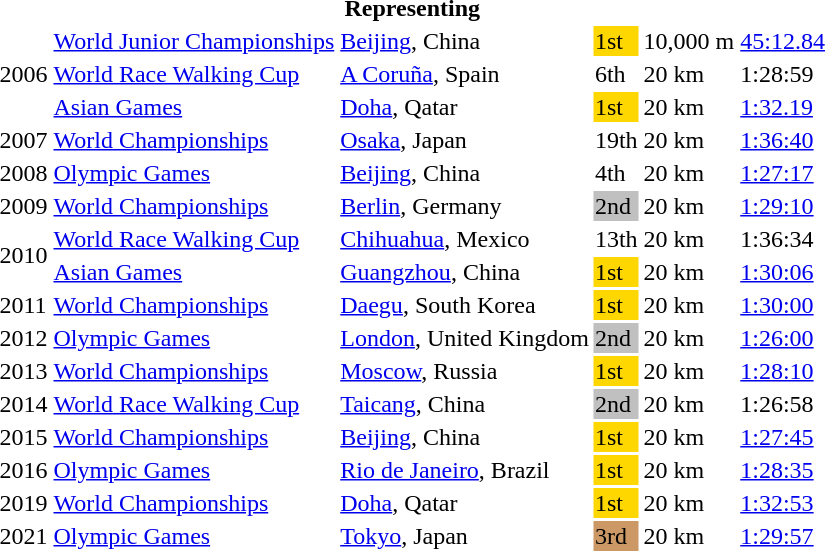<table>
<tr>
<th colspan="6">Representing </th>
</tr>
<tr>
<td rowspan=3>2006</td>
<td><a href='#'>World Junior Championships</a></td>
<td><a href='#'>Beijing</a>, China</td>
<td bgcolor="gold">1st</td>
<td>10,000 m</td>
<td><a href='#'>45:12.84</a></td>
</tr>
<tr>
<td><a href='#'>World Race Walking Cup</a></td>
<td><a href='#'>A Coruña</a>, Spain</td>
<td>6th</td>
<td>20 km</td>
<td>1:28:59</td>
</tr>
<tr>
<td><a href='#'>Asian Games</a></td>
<td><a href='#'>Doha</a>, Qatar</td>
<td bgcolor="gold">1st</td>
<td>20 km</td>
<td><a href='#'>1:32.19</a></td>
</tr>
<tr>
<td>2007</td>
<td><a href='#'>World Championships</a></td>
<td><a href='#'>Osaka</a>, Japan</td>
<td>19th</td>
<td>20 km</td>
<td><a href='#'>1:36:40</a></td>
</tr>
<tr>
<td>2008</td>
<td><a href='#'>Olympic Games</a></td>
<td><a href='#'>Beijing</a>, China</td>
<td>4th</td>
<td>20 km</td>
<td><a href='#'>1:27:17</a></td>
</tr>
<tr>
<td>2009</td>
<td><a href='#'>World Championships</a></td>
<td><a href='#'>Berlin</a>, Germany</td>
<td bgcolor=silver>2nd</td>
<td>20 km</td>
<td><a href='#'>1:29:10</a></td>
</tr>
<tr>
<td rowspan=2>2010</td>
<td><a href='#'>World Race Walking Cup</a></td>
<td><a href='#'>Chihuahua</a>, Mexico</td>
<td>13th</td>
<td>20 km</td>
<td>1:36:34</td>
</tr>
<tr>
<td><a href='#'>Asian Games</a></td>
<td><a href='#'>Guangzhou</a>, China</td>
<td bgcolor=gold>1st</td>
<td>20 km</td>
<td><a href='#'>1:30:06</a></td>
</tr>
<tr>
<td>2011</td>
<td><a href='#'>World Championships</a></td>
<td><a href='#'>Daegu</a>, South Korea</td>
<td bgcolor=gold>1st</td>
<td>20 km</td>
<td><a href='#'>1:30:00</a></td>
</tr>
<tr>
<td>2012</td>
<td><a href='#'>Olympic Games</a></td>
<td><a href='#'>London</a>, United Kingdom</td>
<td bgcolor=silver>2nd</td>
<td>20 km</td>
<td><a href='#'>1:26:00</a></td>
</tr>
<tr>
<td>2013</td>
<td><a href='#'>World Championships</a></td>
<td><a href='#'>Moscow</a>, Russia</td>
<td bgcolor=gold>1st</td>
<td>20 km</td>
<td><a href='#'>1:28:10</a></td>
</tr>
<tr>
<td>2014</td>
<td><a href='#'>World Race Walking Cup</a></td>
<td><a href='#'>Taicang</a>, China</td>
<td bgcolor=silver>2nd</td>
<td>20 km</td>
<td>1:26:58</td>
</tr>
<tr>
<td>2015</td>
<td><a href='#'>World Championships</a></td>
<td><a href='#'>Beijing</a>, China</td>
<td bgcolor=gold>1st</td>
<td>20 km</td>
<td><a href='#'>1:27:45</a></td>
</tr>
<tr>
<td>2016</td>
<td><a href='#'>Olympic Games</a></td>
<td><a href='#'>Rio de Janeiro</a>, Brazil</td>
<td bgcolor=gold>1st</td>
<td>20 km</td>
<td><a href='#'>1:28:35</a></td>
</tr>
<tr>
<td>2019</td>
<td><a href='#'>World Championships</a></td>
<td><a href='#'>Doha</a>, Qatar</td>
<td bgcolor=gold>1st</td>
<td>20 km</td>
<td><a href='#'>1:32:53</a></td>
</tr>
<tr>
<td>2021</td>
<td><a href='#'>Olympic Games</a></td>
<td><a href='#'>Tokyo</a>, Japan</td>
<td bgcolor=cc9966>3rd</td>
<td>20 km</td>
<td><a href='#'>1:29:57</a></td>
</tr>
</table>
